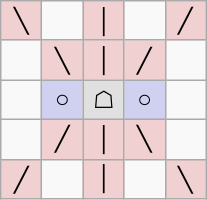<table border="1" class="wikitable">
<tr align=center>
<td width="20" style="background:#f0d0d0;">╲</td>
<td width="20"> </td>
<td width="20" style="background:#f0d0d0;">│</td>
<td width="20"> </td>
<td width="20" style="background:#f0d0d0;">╱</td>
</tr>
<tr align=center>
<td> </td>
<td style="background:#f0d0d0;">╲</td>
<td style="background:#f0d0d0;">│</td>
<td style="background:#f0d0d0;">╱</td>
<td> </td>
</tr>
<tr align=center>
<td> </td>
<td style="background:#d0d0f0;">○</td>
<td style="background:#e0e0e0;">☖</td>
<td style="background:#d0d0f0;">○</td>
<td> </td>
</tr>
<tr align=center>
<td> </td>
<td style="background:#f0d0d0;">╱</td>
<td style="background:#f0d0d0;">│</td>
<td style="background:#f0d0d0;">╲</td>
<td> </td>
</tr>
<tr align=center>
<td style="background:#f0d0d0;">╱</td>
<td> </td>
<td style="background:#f0d0d0;">│</td>
<td> </td>
<td style="background:#f0d0d0;">╲</td>
</tr>
</table>
